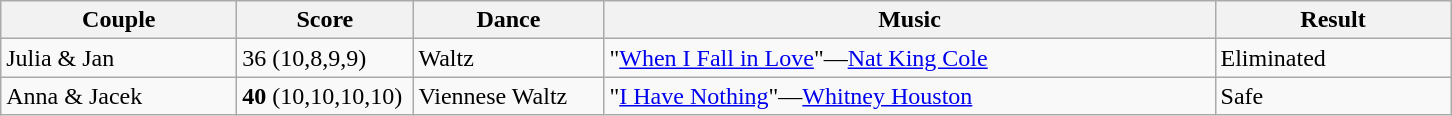<table class="wikitable">
<tr>
<th width="150">Couple</th>
<th width="110">Score</th>
<th width="120">Dance</th>
<th width="400">Music</th>
<th width="150">Result</th>
</tr>
<tr>
<td>Julia & Jan</td>
<td>36 (10,8,9,9)</td>
<td>Waltz</td>
<td>"<a href='#'>When I Fall in Love</a>"—<a href='#'>Nat King Cole</a></td>
<td>Eliminated</td>
</tr>
<tr>
<td>Anna & Jacek</td>
<td><strong>40</strong> (10,10,10,10)</td>
<td>Viennese Waltz</td>
<td>"<a href='#'>I Have Nothing</a>"—<a href='#'>Whitney Houston</a></td>
<td>Safe</td>
</tr>
</table>
